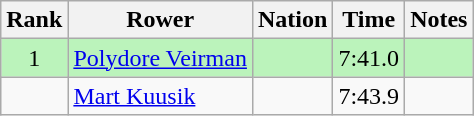<table class="wikitable sortable" style="text-align:center">
<tr>
<th>Rank</th>
<th>Rower</th>
<th>Nation</th>
<th>Time</th>
<th>Notes</th>
</tr>
<tr bgcolor=bbf3bb>
<td>1</td>
<td align=left><a href='#'>Polydore Veirman</a></td>
<td align=left></td>
<td>7:41.0</td>
<td></td>
</tr>
<tr>
<td></td>
<td align=left><a href='#'>Mart Kuusik</a></td>
<td align=left></td>
<td>7:43.9</td>
<td></td>
</tr>
</table>
